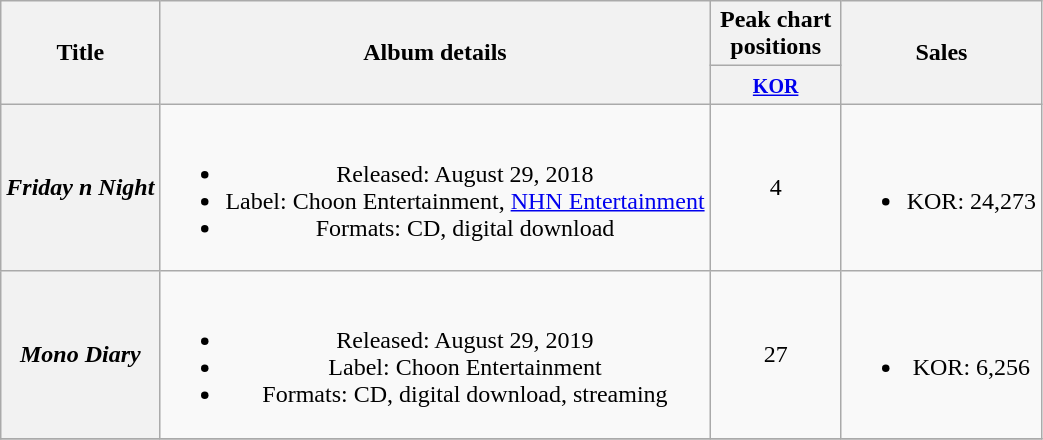<table class="wikitable plainrowheaders" style="text-align:center;">
<tr>
<th scope="col" rowspan="2">Title</th>
<th scope="col" rowspan="2">Album details</th>
<th scope="col" colspan="1" style="width:5em;">Peak chart positions</th>
<th scope="col" rowspan="2">Sales</th>
</tr>
<tr>
<th><small><a href='#'>KOR</a></small><br></th>
</tr>
<tr>
<th scope="row"><em>Friday n Night</em></th>
<td><br><ul><li>Released: August 29, 2018</li><li>Label: Choon Entertainment, <a href='#'>NHN Entertainment</a></li><li>Formats: CD, digital download</li></ul></td>
<td>4</td>
<td><br><ul><li>KOR: 24,273</li></ul></td>
</tr>
<tr>
<th scope="row"><em>Mono Diary</em></th>
<td><br><ul><li>Released: August 29, 2019</li><li>Label: Choon Entertainment</li><li>Formats: CD, digital download, streaming</li></ul></td>
<td>27</td>
<td><br><ul><li>KOR: 6,256</li></ul></td>
</tr>
<tr>
</tr>
</table>
